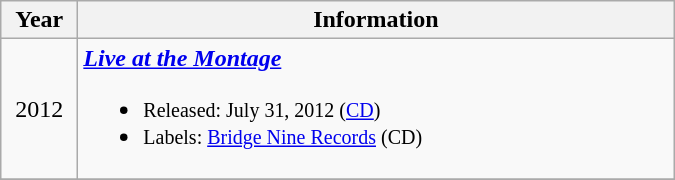<table class="wikitable">
<tr>
<th rowspan="1" width="44">Year</th>
<th rowspan="1" width="390">Information</th>
</tr>
<tr>
<td align=center width="44">2012</td>
<td width="390"><strong><em><a href='#'>Live at the Montage</a></em></strong><br><ul><li><small>Released: July 31, 2012 (<a href='#'>CD</a>)</small></li><li><small>Labels: <a href='#'>Bridge Nine Records</a> (CD)</small></li></ul></td>
</tr>
<tr>
</tr>
</table>
